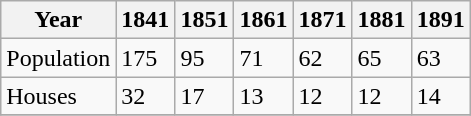<table class="wikitable">
<tr>
<th>Year</th>
<th>1841</th>
<th>1851</th>
<th>1861</th>
<th>1871</th>
<th>1881</th>
<th>1891</th>
</tr>
<tr>
<td>Population</td>
<td>175</td>
<td>95</td>
<td>71</td>
<td>62</td>
<td>65</td>
<td>63</td>
</tr>
<tr>
<td>Houses</td>
<td>32</td>
<td>17</td>
<td>13</td>
<td>12</td>
<td>12</td>
<td>14</td>
</tr>
<tr>
</tr>
</table>
